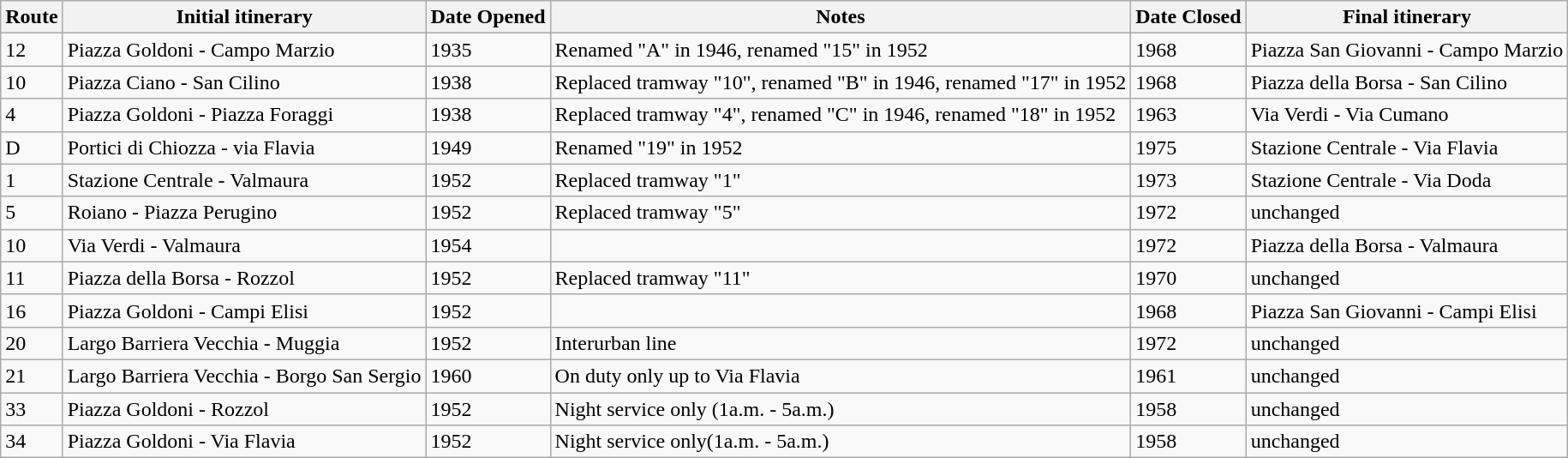<table class="wikitable">
<tr>
<th>Route</th>
<th>Initial itinerary</th>
<th>Date Opened</th>
<th>Notes</th>
<th>Date Closed</th>
<th>Final itinerary</th>
</tr>
<tr>
<td>12</td>
<td>Piazza Goldoni - Campo Marzio</td>
<td>1935</td>
<td>Renamed "A" in 1946,  renamed "15" in 1952</td>
<td>1968</td>
<td>Piazza San Giovanni - Campo Marzio</td>
</tr>
<tr>
<td>10</td>
<td>Piazza Ciano - San Cilino</td>
<td>1938</td>
<td>Replaced tramway "10", renamed "B" in 1946,  renamed "17" in 1952</td>
<td>1968</td>
<td>Piazza della Borsa - San Cilino</td>
</tr>
<tr>
<td>4</td>
<td>Piazza Goldoni - Piazza Foraggi</td>
<td>1938</td>
<td>Replaced tramway "4", renamed "C" in 1946, renamed "18" in 1952</td>
<td>1963</td>
<td>Via Verdi - Via Cumano</td>
</tr>
<tr>
<td>D</td>
<td>Portici di Chiozza - via Flavia</td>
<td>1949</td>
<td>Renamed "19" in 1952</td>
<td>1975</td>
<td>Stazione Centrale - Via Flavia</td>
</tr>
<tr>
<td>1</td>
<td>Stazione Centrale - Valmaura</td>
<td>1952</td>
<td>Replaced tramway "1"</td>
<td>1973</td>
<td>Stazione Centrale - Via Doda</td>
</tr>
<tr>
<td>5</td>
<td>Roiano - Piazza Perugino</td>
<td>1952</td>
<td>Replaced tramway "5"</td>
<td>1972</td>
<td>unchanged</td>
</tr>
<tr>
<td>10</td>
<td>Via Verdi - Valmaura</td>
<td>1954</td>
<td></td>
<td>1972</td>
<td>Piazza della Borsa - Valmaura</td>
</tr>
<tr>
<td>11</td>
<td>Piazza della Borsa - Rozzol</td>
<td>1952</td>
<td>Replaced tramway "11"</td>
<td>1970</td>
<td>unchanged</td>
</tr>
<tr>
<td>16</td>
<td>Piazza Goldoni - Campi Elisi</td>
<td>1952</td>
<td></td>
<td>1968</td>
<td>Piazza San Giovanni - Campi Elisi</td>
</tr>
<tr>
<td>20</td>
<td>Largo Barriera Vecchia - Muggia</td>
<td>1952</td>
<td>Interurban line</td>
<td>1972</td>
<td>unchanged</td>
</tr>
<tr>
<td>21</td>
<td>Largo Barriera Vecchia - Borgo San Sergio</td>
<td>1960</td>
<td>On duty only up to Via Flavia</td>
<td>1961</td>
<td>unchanged</td>
</tr>
<tr>
<td>33</td>
<td>Piazza Goldoni - Rozzol</td>
<td>1952</td>
<td>Night service only (1a.m. - 5a.m.)</td>
<td>1958</td>
<td>unchanged</td>
</tr>
<tr>
<td>34</td>
<td>Piazza Goldoni - Via Flavia</td>
<td>1952</td>
<td>Night service only(1a.m. - 5a.m.)</td>
<td>1958</td>
<td>unchanged</td>
</tr>
</table>
